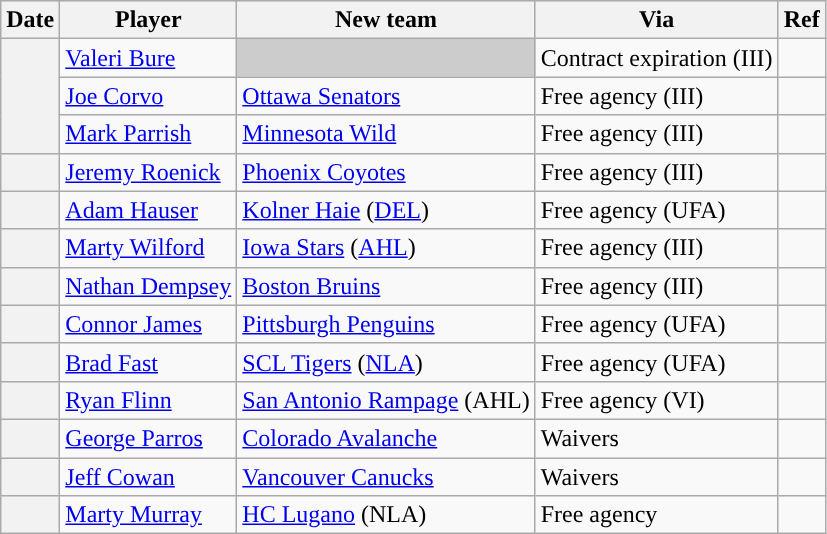<table class="wikitable plainrowheaders">
<tr style="background:#ddd; text-align:center;">
<th>Date</th>
<th>Player</th>
<th>New team</th>
<th>Via</th>
<th>Ref</th>
</tr>
<tr>
<th scope="row" rowspan=3></th>
<td><a href='#'>Valeri Bure</a></td>
<td style="background:#ccc"></td>
<td>Contract expiration (III)</td>
<td></td>
</tr>
<tr>
<td><a href='#'>Joe Corvo</a></td>
<td><a href='#'>Ottawa Senators</a></td>
<td>Free agency (III)</td>
<td></td>
</tr>
<tr>
<td><a href='#'>Mark Parrish</a></td>
<td><a href='#'>Minnesota Wild</a></td>
<td>Free agency (III)</td>
<td></td>
</tr>
<tr>
<th scope="row"></th>
<td><a href='#'>Jeremy Roenick</a></td>
<td><a href='#'>Phoenix Coyotes</a></td>
<td>Free agency (III)</td>
<td></td>
</tr>
<tr>
<th scope="row"></th>
<td><a href='#'>Adam Hauser</a></td>
<td><a href='#'>Kolner Haie</a> (<a href='#'>DEL</a>)</td>
<td>Free agency (UFA)</td>
<td></td>
</tr>
<tr>
<th scope="row"></th>
<td><a href='#'>Marty Wilford</a></td>
<td><a href='#'>Iowa Stars</a> (<a href='#'>AHL</a>)</td>
<td>Free agency (III)</td>
<td></td>
</tr>
<tr>
<th scope="row"></th>
<td><a href='#'>Nathan Dempsey</a></td>
<td><a href='#'>Boston Bruins</a></td>
<td>Free agency (III)</td>
<td></td>
</tr>
<tr>
<th scope="row"></th>
<td><a href='#'>Connor James</a></td>
<td><a href='#'>Pittsburgh Penguins</a></td>
<td>Free agency (UFA)</td>
<td></td>
</tr>
<tr>
<th scope="row"></th>
<td><a href='#'>Brad Fast</a></td>
<td><a href='#'>SCL Tigers</a> (<a href='#'>NLA</a>)</td>
<td>Free agency (UFA)</td>
<td></td>
</tr>
<tr>
<th scope="row"></th>
<td><a href='#'>Ryan Flinn</a></td>
<td><a href='#'>San Antonio Rampage</a> (AHL)</td>
<td>Free agency (VI)</td>
<td></td>
</tr>
<tr>
<th scope="row"></th>
<td><a href='#'>George Parros</a></td>
<td><a href='#'>Colorado Avalanche</a></td>
<td>Waivers</td>
<td></td>
</tr>
<tr>
<th scope="row"></th>
<td><a href='#'>Jeff Cowan</a></td>
<td><a href='#'>Vancouver Canucks</a></td>
<td>Waivers</td>
<td></td>
</tr>
<tr>
<th scope="row"></th>
<td><a href='#'>Marty Murray</a></td>
<td><a href='#'>HC Lugano</a> (NLA)</td>
<td>Free agency</td>
<td></td>
</tr>
</table>
